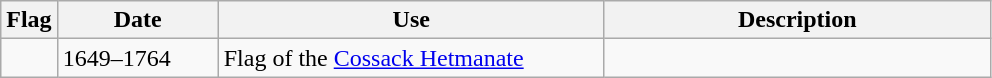<table class="wikitable">
<tr>
<th>Flag</th>
<th style="width:100px;">Date</th>
<th style="width:250px;">Use</th>
<th style="width:250px;">Description</th>
</tr>
<tr>
<td></td>
<td>1649–1764</td>
<td>Flag of the <a href='#'>Cossack Hetmanate</a></td>
<td></td>
</tr>
</table>
